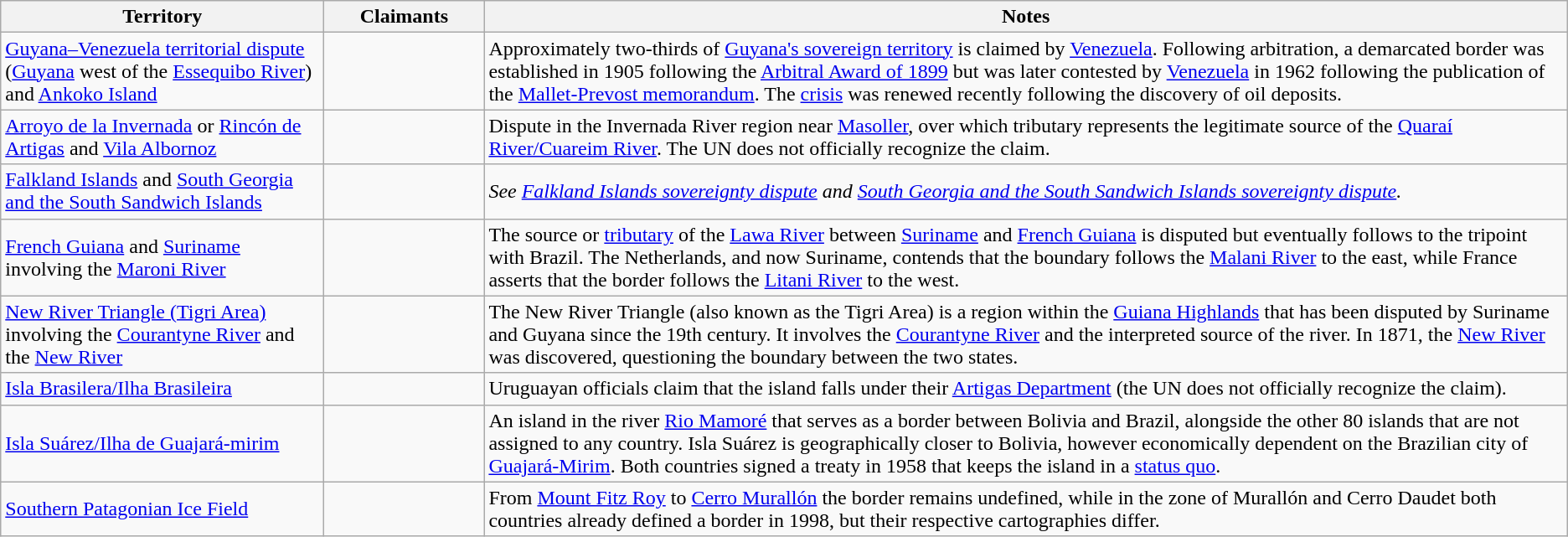<table class="wikitable sortable">
<tr>
<th width=250px>Territory</th>
<th width=120px>Claimants</th>
<th class="unsortable">Notes</th>
</tr>
<tr>
<td><a href='#'>Guyana–Venezuela territorial dispute</a> (<a href='#'>Guyana</a> west of the <a href='#'>Essequibo River</a>) and <a href='#'>Ankoko Island</a></td>
<td><strong></strong><br></td>
<td>Approximately two-thirds of <a href='#'>Guyana's sovereign territory</a> is claimed by <a href='#'>Venezuela</a>. Following arbitration, a demarcated border was established in 1905 following the <a href='#'>Arbitral Award of 1899</a> but was later contested by <a href='#'>Venezuela</a> in 1962 following the publication of the <a href='#'>Mallet-Prevost memorandum</a>. The <a href='#'>crisis</a> was renewed recently following the discovery of oil deposits.</td>
</tr>
<tr>
<td><a href='#'>Arroyo de la Invernada</a> or <a href='#'>Rincón de Artigas</a> and <a href='#'>Vila Albornoz</a></td>
<td><strong></strong><br></td>
<td>Dispute in the  Invernada River region near <a href='#'>Masoller</a>, over which tributary represents the legitimate source of the <a href='#'>Quaraí River/Cuareim River</a>. The UN does not officially recognize the claim.</td>
</tr>
<tr>
<td><a href='#'>Falkland Islands</a> and <a href='#'>South Georgia and the South Sandwich Islands</a></td>
<td><strong></strong><br></td>
<td><em>See <a href='#'>Falkland Islands sovereignty dispute</a> and <a href='#'>South Georgia and the South Sandwich Islands sovereignty dispute</a>.</em></td>
</tr>
<tr>
<td><a href='#'>French Guiana</a> and <a href='#'>Suriname</a> involving the <a href='#'>Maroni River</a></td>
<td><strong></strong><br></td>
<td>The source or <a href='#'>tributary</a> of the <a href='#'>Lawa River</a> between <a href='#'>Suriname</a> and <a href='#'>French Guiana</a> is disputed but eventually follows to the tripoint with Brazil. The Netherlands, and now Suriname, contends that the boundary follows the <a href='#'>Malani River</a> to the east, while France asserts that the border follows the <a href='#'>Litani River</a> to the west.</td>
</tr>
<tr>
<td><a href='#'>New River Triangle (Tigri Area)</a> involving the <a href='#'>Courantyne River</a> and the <a href='#'>New River</a></td>
<td><strong></strong><br></td>
<td>The New River Triangle (also known as the Tigri Area) is a region within the <a href='#'>Guiana Highlands</a> that has been disputed by Suriname and Guyana since the 19th century. It involves the <a href='#'>Courantyne River</a> and the interpreted source of the river. In 1871, the <a href='#'>New River</a> was discovered, questioning the boundary between the two states.</td>
</tr>
<tr>
<td><a href='#'>Isla Brasilera/Ilha Brasileira</a></td>
<td><strong></strong><br></td>
<td>Uruguayan officials claim that the island falls under their <a href='#'>Artigas Department</a> (the UN does not officially recognize the claim).</td>
</tr>
<tr>
<td><a href='#'>Isla Suárez/Ilha de Guajará-mirim</a></td>
<td><strong></strong><br></td>
<td>An island in the river <a href='#'>Rio Mamoré</a> that serves as a border between Bolivia and Brazil, alongside the other 80 islands that are not assigned to any country. Isla Suárez is geographically closer to Bolivia, however economically dependent on the Brazilian city of <a href='#'>Guajará-Mirim</a>. Both countries signed a treaty in 1958 that keeps the island in a <a href='#'>status quo</a>.</td>
</tr>
<tr>
<td><a href='#'>Southern Patagonian Ice Field</a></td>
<td><strong></strong><br></td>
<td>From <a href='#'>Mount Fitz Roy</a> to <a href='#'>Cerro Murallón</a> the border remains undefined, while in the zone of Murallón and Cerro Daudet both countries already defined a border in 1998, but their respective cartographies differ.</td>
</tr>
</table>
